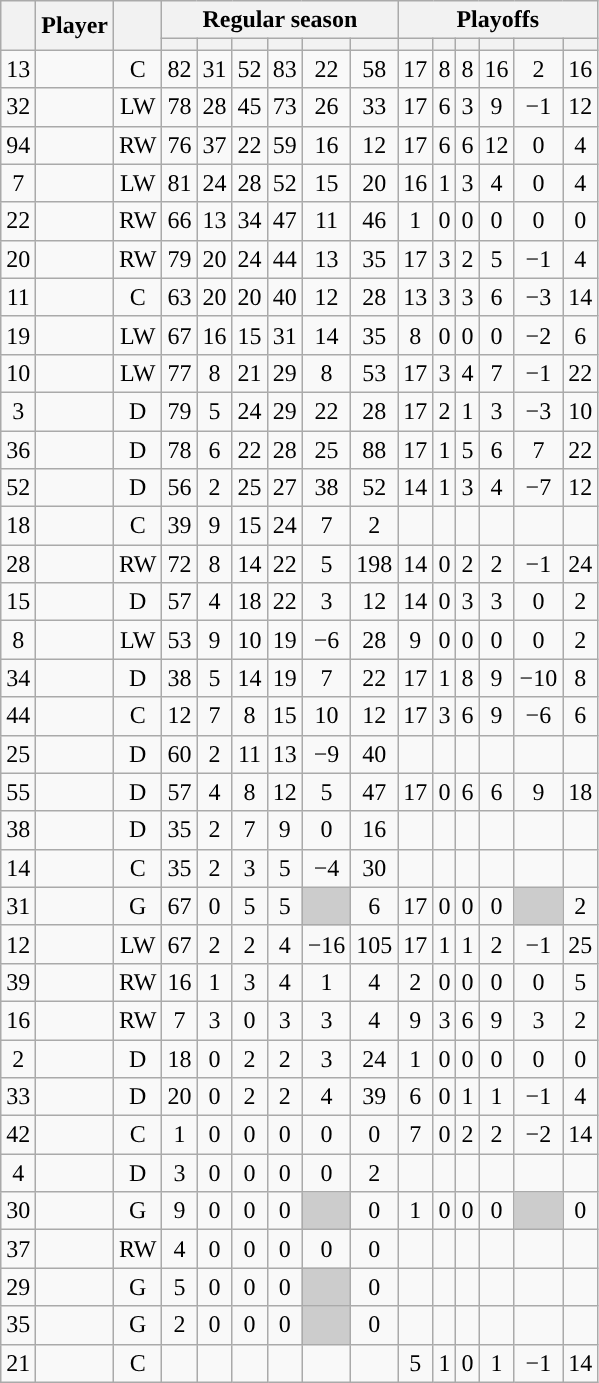<table class="wikitable sortable plainrowheaders" style="text-align:center;">
<tr>
<th scope="col" data-sort-type="number" rowspan="2"></th>
<th scope="col" rowspan="2">Player</th>
<th scope="col" rowspan="2"></th>
<th scope=colgroup colspan=6>Regular season</th>
<th scope=colgroup colspan=6>Playoffs</th>
</tr>
<tr>
<th scope="col" data-sort-type="number"></th>
<th scope="col" data-sort-type="number"></th>
<th scope="col" data-sort-type="number"></th>
<th scope="col" data-sort-type="number"></th>
<th scope="col" data-sort-type="number"></th>
<th scope="col" data-sort-type="number"></th>
<th scope="col" data-sort-type="number"></th>
<th scope="col" data-sort-type="number"></th>
<th scope="col" data-sort-type="number"></th>
<th scope="col" data-sort-type="number"></th>
<th scope="col" data-sort-type="number"></th>
<th scope="col" data-sort-type="number"></th>
</tr>
<tr>
<td scope="row">13</td>
<td align="left"></td>
<td>C</td>
<td>82</td>
<td>31</td>
<td>52</td>
<td>83</td>
<td>22</td>
<td>58</td>
<td>17</td>
<td>8</td>
<td>8</td>
<td>16</td>
<td>2</td>
<td>16</td>
</tr>
<tr>
<td scope="row">32</td>
<td align="left"></td>
<td>LW</td>
<td>78</td>
<td>28</td>
<td>45</td>
<td>73</td>
<td>26</td>
<td>33</td>
<td>17</td>
<td>6</td>
<td>3</td>
<td>9</td>
<td>−1</td>
<td>12</td>
</tr>
<tr>
<td scope="row">94</td>
<td align="left"></td>
<td>RW</td>
<td>76</td>
<td>37</td>
<td>22</td>
<td>59</td>
<td>16</td>
<td>12</td>
<td>17</td>
<td>6</td>
<td>6</td>
<td>12</td>
<td>0</td>
<td>4</td>
</tr>
<tr>
<td scope="row">7</td>
<td align="left"></td>
<td>LW</td>
<td>81</td>
<td>24</td>
<td>28</td>
<td>52</td>
<td>15</td>
<td>20</td>
<td>16</td>
<td>1</td>
<td>3</td>
<td>4</td>
<td>0</td>
<td>4</td>
</tr>
<tr>
<td scope="row">22</td>
<td align="left"></td>
<td>RW</td>
<td>66</td>
<td>13</td>
<td>34</td>
<td>47</td>
<td>11</td>
<td>46</td>
<td>1</td>
<td>0</td>
<td>0</td>
<td>0</td>
<td>0</td>
<td>0</td>
</tr>
<tr>
<td scope="row">20</td>
<td align="left"></td>
<td>RW</td>
<td>79</td>
<td>20</td>
<td>24</td>
<td>44</td>
<td>13</td>
<td>35</td>
<td>17</td>
<td>3</td>
<td>2</td>
<td>5</td>
<td>−1</td>
<td>4</td>
</tr>
<tr>
<td scope="row">11</td>
<td align="left"></td>
<td>C</td>
<td>63</td>
<td>20</td>
<td>20</td>
<td>40</td>
<td>12</td>
<td>28</td>
<td>13</td>
<td>3</td>
<td>3</td>
<td>6</td>
<td>−3</td>
<td>14</td>
</tr>
<tr>
<td scope="row">19</td>
<td align="left"></td>
<td>LW</td>
<td>67</td>
<td>16</td>
<td>15</td>
<td>31</td>
<td>14</td>
<td>35</td>
<td>8</td>
<td>0</td>
<td>0</td>
<td>0</td>
<td>−2</td>
<td>6</td>
</tr>
<tr>
<td scope="row">10</td>
<td align="left"></td>
<td>LW</td>
<td>77</td>
<td>8</td>
<td>21</td>
<td>29</td>
<td>8</td>
<td>53</td>
<td>17</td>
<td>3</td>
<td>4</td>
<td>7</td>
<td>−1</td>
<td>22</td>
</tr>
<tr>
<td scope="row">3</td>
<td align="left"></td>
<td>D</td>
<td>79</td>
<td>5</td>
<td>24</td>
<td>29</td>
<td>22</td>
<td>28</td>
<td>17</td>
<td>2</td>
<td>1</td>
<td>3</td>
<td>−3</td>
<td>10</td>
</tr>
<tr>
<td scope="row">36</td>
<td align="left"></td>
<td>D</td>
<td>78</td>
<td>6</td>
<td>22</td>
<td>28</td>
<td>25</td>
<td>88</td>
<td>17</td>
<td>1</td>
<td>5</td>
<td>6</td>
<td>7</td>
<td>22</td>
</tr>
<tr>
<td scope="row">52</td>
<td align="left"></td>
<td>D</td>
<td>56</td>
<td>2</td>
<td>25</td>
<td>27</td>
<td>38</td>
<td>52</td>
<td>14</td>
<td>1</td>
<td>3</td>
<td>4</td>
<td>−7</td>
<td>12</td>
</tr>
<tr>
<td scope="row">18</td>
<td align="left"></td>
<td>C</td>
<td>39</td>
<td>9</td>
<td>15</td>
<td>24</td>
<td>7</td>
<td>2</td>
<td></td>
<td></td>
<td></td>
<td></td>
<td></td>
<td></td>
</tr>
<tr>
<td scope="row">28</td>
<td align="left"></td>
<td>RW</td>
<td>72</td>
<td>8</td>
<td>14</td>
<td>22</td>
<td>5</td>
<td>198</td>
<td>14</td>
<td>0</td>
<td>2</td>
<td>2</td>
<td>−1</td>
<td>24</td>
</tr>
<tr>
<td scope="row">15</td>
<td align="left"></td>
<td>D</td>
<td>57</td>
<td>4</td>
<td>18</td>
<td>22</td>
<td>3</td>
<td>12</td>
<td>14</td>
<td>0</td>
<td>3</td>
<td>3</td>
<td>0</td>
<td>2</td>
</tr>
<tr>
<td scope="row">8</td>
<td align="left"></td>
<td>LW</td>
<td>53</td>
<td>9</td>
<td>10</td>
<td>19</td>
<td>−6</td>
<td>28</td>
<td>9</td>
<td>0</td>
<td>0</td>
<td>0</td>
<td>0</td>
<td>2</td>
</tr>
<tr>
<td scope="row">34</td>
<td align="left"></td>
<td>D</td>
<td>38</td>
<td>5</td>
<td>14</td>
<td>19</td>
<td>7</td>
<td>22</td>
<td>17</td>
<td>1</td>
<td>8</td>
<td>9</td>
<td>−10</td>
<td>8</td>
</tr>
<tr>
<td scope="row">44</td>
<td align="left"></td>
<td>C</td>
<td>12</td>
<td>7</td>
<td>8</td>
<td>15</td>
<td>10</td>
<td>12</td>
<td>17</td>
<td>3</td>
<td>6</td>
<td>9</td>
<td>−6</td>
<td>6</td>
</tr>
<tr>
<td scope="row">25</td>
<td align="left"></td>
<td>D</td>
<td>60</td>
<td>2</td>
<td>11</td>
<td>13</td>
<td>−9</td>
<td>40</td>
<td></td>
<td></td>
<td></td>
<td></td>
<td></td>
<td></td>
</tr>
<tr>
<td scope="row">55</td>
<td align="left"></td>
<td>D</td>
<td>57</td>
<td>4</td>
<td>8</td>
<td>12</td>
<td>5</td>
<td>47</td>
<td>17</td>
<td>0</td>
<td>6</td>
<td>6</td>
<td>9</td>
<td>18</td>
</tr>
<tr>
<td scope="row">38</td>
<td align="left"></td>
<td>D</td>
<td>35</td>
<td>2</td>
<td>7</td>
<td>9</td>
<td>0</td>
<td>16</td>
<td></td>
<td></td>
<td></td>
<td></td>
<td></td>
<td></td>
</tr>
<tr>
<td scope="row">14</td>
<td align="left"></td>
<td>C</td>
<td>35</td>
<td>2</td>
<td>3</td>
<td>5</td>
<td>−4</td>
<td>30</td>
<td></td>
<td></td>
<td></td>
<td></td>
<td></td>
<td></td>
</tr>
<tr>
<td scope="row">31</td>
<td align="left"></td>
<td>G</td>
<td>67</td>
<td>0</td>
<td>5</td>
<td>5</td>
<td style="background:#ccc"></td>
<td>6</td>
<td>17</td>
<td>0</td>
<td>0</td>
<td>0</td>
<td style="background:#ccc"></td>
<td>2</td>
</tr>
<tr>
<td scope="row">12</td>
<td align="left"></td>
<td>LW</td>
<td>67</td>
<td>2</td>
<td>2</td>
<td>4</td>
<td>−16</td>
<td>105</td>
<td>17</td>
<td>1</td>
<td>1</td>
<td>2</td>
<td>−1</td>
<td>25</td>
</tr>
<tr>
<td scope="row">39</td>
<td align="left"></td>
<td>RW</td>
<td>16</td>
<td>1</td>
<td>3</td>
<td>4</td>
<td>1</td>
<td>4</td>
<td>2</td>
<td>0</td>
<td>0</td>
<td>0</td>
<td>0</td>
<td>5</td>
</tr>
<tr>
<td scope="row">16</td>
<td align="left"></td>
<td>RW</td>
<td>7</td>
<td>3</td>
<td>0</td>
<td>3</td>
<td>3</td>
<td>4</td>
<td>9</td>
<td>3</td>
<td>6</td>
<td>9</td>
<td>3</td>
<td>2</td>
</tr>
<tr>
<td scope="row">2</td>
<td align="left"></td>
<td>D</td>
<td>18</td>
<td>0</td>
<td>2</td>
<td>2</td>
<td>3</td>
<td>24</td>
<td>1</td>
<td>0</td>
<td>0</td>
<td>0</td>
<td>0</td>
<td>0</td>
</tr>
<tr>
<td scope="row">33</td>
<td align="left"></td>
<td>D</td>
<td>20</td>
<td>0</td>
<td>2</td>
<td>2</td>
<td>4</td>
<td>39</td>
<td>6</td>
<td>0</td>
<td>1</td>
<td>1</td>
<td>−1</td>
<td>4</td>
</tr>
<tr>
<td scope="row">42</td>
<td align="left"></td>
<td>C</td>
<td>1</td>
<td>0</td>
<td>0</td>
<td>0</td>
<td>0</td>
<td>0</td>
<td>7</td>
<td>0</td>
<td>2</td>
<td>2</td>
<td>−2</td>
<td>14</td>
</tr>
<tr>
<td scope="row">4</td>
<td align="left"></td>
<td>D</td>
<td>3</td>
<td>0</td>
<td>0</td>
<td>0</td>
<td>0</td>
<td>2</td>
<td></td>
<td></td>
<td></td>
<td></td>
<td></td>
<td></td>
</tr>
<tr>
<td scope="row">30</td>
<td align="left"></td>
<td>G</td>
<td>9</td>
<td>0</td>
<td>0</td>
<td>0</td>
<td style="background:#ccc"></td>
<td>0</td>
<td>1</td>
<td>0</td>
<td>0</td>
<td>0</td>
<td style="background:#ccc"></td>
<td>0</td>
</tr>
<tr>
<td scope="row">37</td>
<td align="left"></td>
<td>RW</td>
<td>4</td>
<td>0</td>
<td>0</td>
<td>0</td>
<td>0</td>
<td>0</td>
<td></td>
<td></td>
<td></td>
<td></td>
<td></td>
<td></td>
</tr>
<tr>
<td scope="row">29</td>
<td align="left"></td>
<td>G</td>
<td>5</td>
<td>0</td>
<td>0</td>
<td>0</td>
<td style="background:#ccc"></td>
<td>0</td>
<td></td>
<td></td>
<td></td>
<td></td>
<td></td>
<td></td>
</tr>
<tr>
<td scope="row">35</td>
<td align="left"></td>
<td>G</td>
<td>2</td>
<td>0</td>
<td>0</td>
<td>0</td>
<td style="background:#ccc"></td>
<td>0</td>
<td></td>
<td></td>
<td></td>
<td></td>
<td></td>
<td></td>
</tr>
<tr>
<td scope="row">21</td>
<td align="left"></td>
<td>C</td>
<td></td>
<td></td>
<td></td>
<td></td>
<td></td>
<td></td>
<td>5</td>
<td>1</td>
<td>0</td>
<td>1</td>
<td>−1</td>
<td>14</td>
</tr>
</table>
